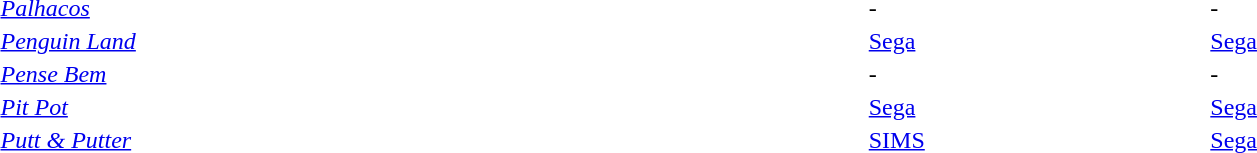<table style="width:100%;">
<tr>
<td style="width:46%;"><em><a href='#'>Palhacos</a></em></td>
<td style="width:18%;">-</td>
<td style="width:18%;">-</td>
<td style="width:18%;"></td>
</tr>
<tr>
<td><em><a href='#'>Penguin Land</a></em></td>
<td><a href='#'>Sega</a></td>
<td><a href='#'>Sega</a></td>
<td></td>
</tr>
<tr>
<td><em><a href='#'>Pense Bem</a></em></td>
<td>-</td>
<td>-</td>
<td></td>
</tr>
<tr>
<td><em><a href='#'>Pit Pot</a></em></td>
<td><a href='#'>Sega</a></td>
<td><a href='#'>Sega</a></td>
<td></td>
</tr>
<tr>
<td><em><a href='#'>Putt & Putter</a></em></td>
<td><a href='#'>SIMS</a></td>
<td><a href='#'>Sega</a></td>
<td></td>
</tr>
</table>
